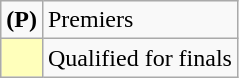<table class=wikitable>
<tr>
<td><strong>(P)</strong></td>
<td>Premiers</td>
</tr>
<tr>
<td bgcolor=FFFFBB></td>
<td>Qualified for finals</td>
</tr>
</table>
